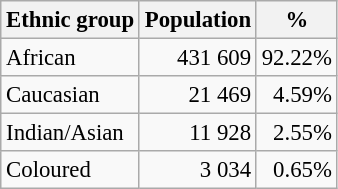<table class="wikitable" style="font-size: 95%; text-align: right">
<tr>
<th>Ethnic group</th>
<th>Population</th>
<th>%</th>
</tr>
<tr>
<td align=left>African</td>
<td>431 609</td>
<td>92.22%</td>
</tr>
<tr>
<td align=left>Caucasian</td>
<td>21 469</td>
<td>4.59%</td>
</tr>
<tr>
<td align=left>Indian/Asian</td>
<td>11 928</td>
<td>2.55%</td>
</tr>
<tr>
<td align=left>Coloured</td>
<td>3 034</td>
<td>0.65%</td>
</tr>
</table>
